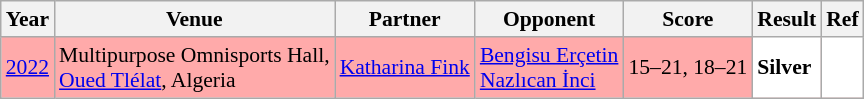<table class="sortable wikitable" style="font-size: 90%;">
<tr>
<th>Year</th>
<th>Venue</th>
<th>Partner</th>
<th>Opponent</th>
<th>Score</th>
<th>Result</th>
<th>Ref</th>
</tr>
<tr style="background:#FFAAAA">
<td align="center"><a href='#'>2022</a></td>
<td align="left">Multipurpose Omnisports Hall,<br><a href='#'>Oued Tlélat</a>, Algeria</td>
<td align="left"> <a href='#'>Katharina Fink</a></td>
<td align="left"> <a href='#'>Bengisu Erçetin</a><br> <a href='#'>Nazlıcan İnci</a></td>
<td align="left">15–21, 18–21</td>
<td style="text-align:left; background:white"> <strong>Silver</strong></td>
<td style="text-align:center; background:white"></td>
</tr>
</table>
